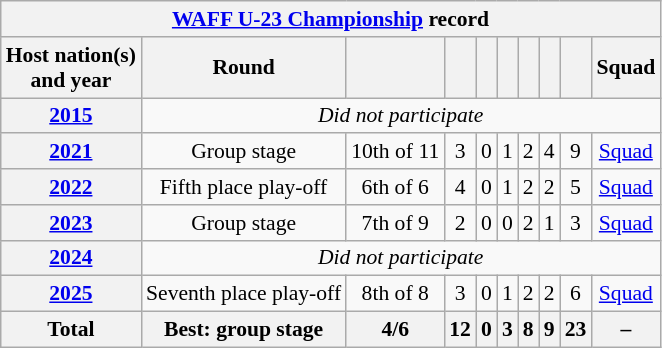<table class="wikitable" style="font-size:90%; text-align:center;">
<tr>
<th colspan="10"><a href='#'>WAFF U-23 Championship</a> record</th>
</tr>
<tr>
<th scope="col">Host nation(s)<br>and year</th>
<th scope="col">Round</th>
<th scope="col"></th>
<th scope="col"></th>
<th scope="col"></th>
<th scope="col"></th>
<th scope="col"></th>
<th scope="col"></th>
<th scope="col"></th>
<th scope="col">Squad</th>
</tr>
<tr>
<th scope="row"> <a href='#'>2015</a></th>
<td colspan="9"><em>Did not participate</em></td>
</tr>
<tr>
<th scope="row"> <a href='#'>2021</a></th>
<td>Group stage</td>
<td>10th of 11</td>
<td>3</td>
<td>0</td>
<td>1</td>
<td>2</td>
<td>4</td>
<td>9</td>
<td><a href='#'>Squad</a></td>
</tr>
<tr>
<th scope="row"> <a href='#'>2022</a></th>
<td>Fifth place play-off</td>
<td>6th of 6</td>
<td>4</td>
<td>0</td>
<td>1</td>
<td>2</td>
<td>2</td>
<td>5</td>
<td><a href='#'>Squad</a></td>
</tr>
<tr>
<th scope="row"> <a href='#'>2023</a></th>
<td>Group stage</td>
<td>7th of 9</td>
<td>2</td>
<td>0</td>
<td>0</td>
<td>2</td>
<td>1</td>
<td>3</td>
<td><a href='#'>Squad</a></td>
</tr>
<tr>
<th scope="row"> <a href='#'>2024</a></th>
<td colspan="9"><em>Did not participate</em></td>
</tr>
<tr>
<th scope="row"> <a href='#'>2025</a></th>
<td>Seventh place play-off</td>
<td>8th of 8</td>
<td>3</td>
<td>0</td>
<td>1</td>
<td>2</td>
<td>2</td>
<td>6</td>
<td><a href='#'>Squad</a></td>
</tr>
<tr>
<th>Total</th>
<th>Best: group stage</th>
<th>4/6</th>
<th>12</th>
<th>0</th>
<th>3</th>
<th>8</th>
<th>9</th>
<th>23</th>
<th>–</th>
</tr>
</table>
